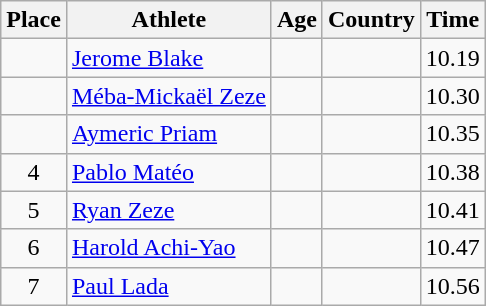<table class="wikitable mw-datatable sortable">
<tr>
<th>Place</th>
<th>Athlete</th>
<th>Age</th>
<th>Country</th>
<th>Time</th>
</tr>
<tr>
<td align=center></td>
<td><a href='#'>Jerome Blake</a></td>
<td></td>
<td></td>
<td>10.19</td>
</tr>
<tr>
<td align=center></td>
<td><a href='#'>Méba-Mickaël Zeze</a></td>
<td></td>
<td></td>
<td>10.30</td>
</tr>
<tr>
<td align=center></td>
<td><a href='#'>Aymeric Priam</a></td>
<td></td>
<td></td>
<td>10.35</td>
</tr>
<tr>
<td align=center>4</td>
<td><a href='#'>Pablo Matéo</a></td>
<td></td>
<td></td>
<td>10.38</td>
</tr>
<tr>
<td align=center>5</td>
<td><a href='#'>Ryan Zeze</a></td>
<td></td>
<td></td>
<td>10.41</td>
</tr>
<tr>
<td align=center>6</td>
<td><a href='#'>Harold Achi-Yao</a></td>
<td></td>
<td></td>
<td>10.47</td>
</tr>
<tr>
<td align=center>7</td>
<td><a href='#'>Paul Lada</a></td>
<td></td>
<td></td>
<td>10.56</td>
</tr>
</table>
